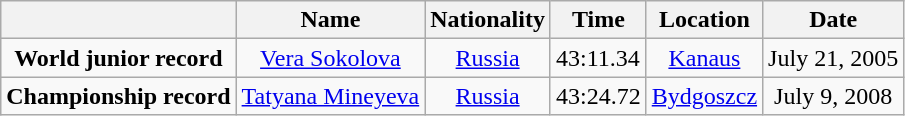<table class=wikitable style=text-align:center>
<tr>
<th></th>
<th>Name</th>
<th>Nationality</th>
<th>Time</th>
<th>Location</th>
<th>Date</th>
</tr>
<tr>
<td><strong>World junior record</strong></td>
<td><a href='#'>Vera Sokolova</a></td>
<td><a href='#'>Russia</a></td>
<td align=left>43:11.34</td>
<td><a href='#'>Kanaus</a></td>
<td>July 21, 2005</td>
</tr>
<tr>
<td><strong>Championship record</strong></td>
<td><a href='#'>Tatyana Mineyeva</a></td>
<td> <a href='#'>Russia</a></td>
<td align=left>43:24.72</td>
<td><a href='#'>Bydgoszcz</a></td>
<td>July 9, 2008</td>
</tr>
</table>
